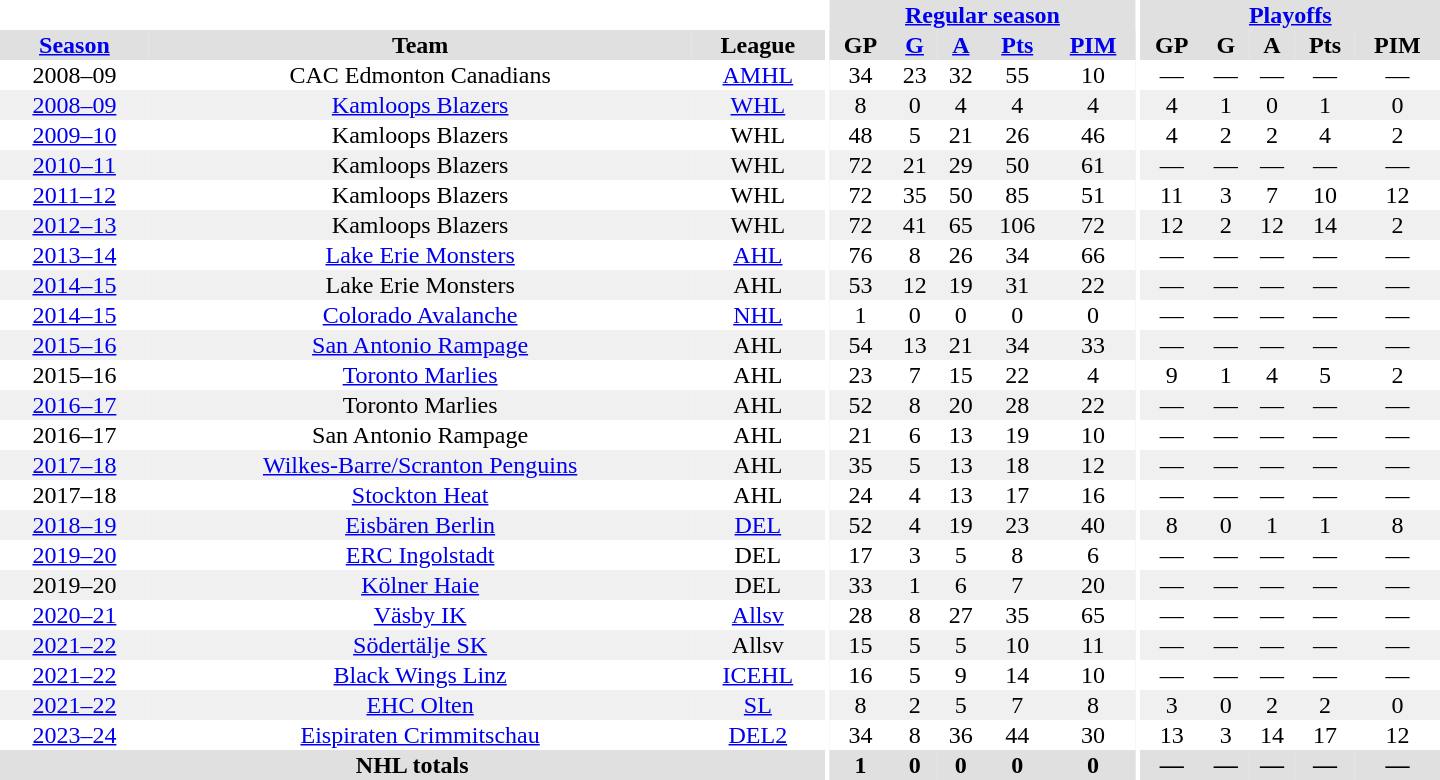<table border="0" cellpadding="1" cellspacing="0" style="text-align:center; width:60em">
<tr bgcolor="#e0e0e0">
<th colspan="3" bgcolor="#ffffff"></th>
<th rowspan="99" bgcolor="#ffffff"></th>
<th colspan="5"><a href='#'>Regular season</a></th>
<th rowspan="99" bgcolor="#ffffff"></th>
<th colspan="5"><a href='#'>Playoffs</a></th>
</tr>
<tr bgcolor="#e0e0e0">
<th><a href='#'>Season</a></th>
<th>Team</th>
<th>League</th>
<th>GP</th>
<th><a href='#'>G</a></th>
<th><a href='#'>A</a></th>
<th><a href='#'>Pts</a></th>
<th><a href='#'>PIM</a></th>
<th>GP</th>
<th>G</th>
<th>A</th>
<th>Pts</th>
<th>PIM</th>
</tr>
<tr>
<td>2008–09</td>
<td>CAC Edmonton Canadians</td>
<td><a href='#'>AMHL</a></td>
<td>34</td>
<td>23</td>
<td>32</td>
<td>55</td>
<td>10</td>
<td>—</td>
<td>—</td>
<td>—</td>
<td>—</td>
<td>—</td>
</tr>
<tr bgcolor="#f0f0f0">
<td><a href='#'>2008–09</a></td>
<td><a href='#'>Kamloops Blazers</a></td>
<td><a href='#'>WHL</a></td>
<td>8</td>
<td>0</td>
<td>4</td>
<td>4</td>
<td>4</td>
<td>4</td>
<td>1</td>
<td>0</td>
<td>1</td>
<td>0</td>
</tr>
<tr>
<td><a href='#'>2009–10</a></td>
<td>Kamloops Blazers</td>
<td>WHL</td>
<td>48</td>
<td>5</td>
<td>21</td>
<td>26</td>
<td>46</td>
<td>4</td>
<td>2</td>
<td>2</td>
<td>4</td>
<td>2</td>
</tr>
<tr bgcolor="#f0f0f0">
<td><a href='#'>2010–11</a></td>
<td>Kamloops Blazers</td>
<td>WHL</td>
<td>72</td>
<td>21</td>
<td>29</td>
<td>50</td>
<td>61</td>
<td>—</td>
<td>—</td>
<td>—</td>
<td>—</td>
<td>—</td>
</tr>
<tr>
<td><a href='#'>2011–12</a></td>
<td>Kamloops Blazers</td>
<td>WHL</td>
<td>72</td>
<td>35</td>
<td>50</td>
<td>85</td>
<td>51</td>
<td>11</td>
<td>3</td>
<td>7</td>
<td>10</td>
<td>12</td>
</tr>
<tr bgcolor="#f0f0f0">
<td><a href='#'>2012–13</a></td>
<td>Kamloops Blazers</td>
<td>WHL</td>
<td>72</td>
<td>41</td>
<td>65</td>
<td>106</td>
<td>72</td>
<td>12</td>
<td>2</td>
<td>12</td>
<td>14</td>
<td>2</td>
</tr>
<tr>
<td><a href='#'>2013–14</a></td>
<td><a href='#'>Lake Erie Monsters</a></td>
<td><a href='#'>AHL</a></td>
<td>76</td>
<td>8</td>
<td>26</td>
<td>34</td>
<td>66</td>
<td>—</td>
<td>—</td>
<td>—</td>
<td>—</td>
<td>—</td>
</tr>
<tr bgcolor="#f0f0f0">
<td><a href='#'>2014–15</a></td>
<td>Lake Erie Monsters</td>
<td>AHL</td>
<td>53</td>
<td>12</td>
<td>19</td>
<td>31</td>
<td>22</td>
<td>—</td>
<td>—</td>
<td>—</td>
<td>—</td>
<td>—</td>
</tr>
<tr>
<td><a href='#'>2014–15</a></td>
<td><a href='#'>Colorado Avalanche</a></td>
<td><a href='#'>NHL</a></td>
<td>1</td>
<td>0</td>
<td>0</td>
<td>0</td>
<td>0</td>
<td>—</td>
<td>—</td>
<td>—</td>
<td>—</td>
<td>—</td>
</tr>
<tr bgcolor="#f0f0f0">
<td><a href='#'>2015–16</a></td>
<td><a href='#'>San Antonio Rampage</a></td>
<td>AHL</td>
<td>54</td>
<td>13</td>
<td>21</td>
<td>34</td>
<td>33</td>
<td>—</td>
<td>—</td>
<td>—</td>
<td>—</td>
<td>—</td>
</tr>
<tr>
<td>2015–16</td>
<td><a href='#'>Toronto Marlies</a></td>
<td>AHL</td>
<td>23</td>
<td>7</td>
<td>15</td>
<td>22</td>
<td>4</td>
<td>9</td>
<td>1</td>
<td>4</td>
<td>5</td>
<td>2</td>
</tr>
<tr bgcolor="#f0f0f0">
<td><a href='#'>2016–17</a></td>
<td>Toronto Marlies</td>
<td>AHL</td>
<td>52</td>
<td>8</td>
<td>20</td>
<td>28</td>
<td>22</td>
<td>—</td>
<td>—</td>
<td>—</td>
<td>—</td>
<td>—</td>
</tr>
<tr>
<td>2016–17</td>
<td>San Antonio Rampage</td>
<td>AHL</td>
<td>21</td>
<td>6</td>
<td>13</td>
<td>19</td>
<td>10</td>
<td>—</td>
<td>—</td>
<td>—</td>
<td>—</td>
<td>—</td>
</tr>
<tr bgcolor="#f0f0f0">
<td><a href='#'>2017–18</a></td>
<td><a href='#'>Wilkes-Barre/Scranton Penguins</a></td>
<td>AHL</td>
<td>35</td>
<td>5</td>
<td>13</td>
<td>18</td>
<td>12</td>
<td>—</td>
<td>—</td>
<td>—</td>
<td>—</td>
<td>—</td>
</tr>
<tr>
<td>2017–18</td>
<td><a href='#'>Stockton Heat</a></td>
<td>AHL</td>
<td>24</td>
<td>4</td>
<td>13</td>
<td>17</td>
<td>16</td>
<td>—</td>
<td>—</td>
<td>—</td>
<td>—</td>
<td>—</td>
</tr>
<tr bgcolor="#f0f0f0">
<td><a href='#'>2018–19</a></td>
<td><a href='#'>Eisbären Berlin</a></td>
<td><a href='#'>DEL</a></td>
<td>52</td>
<td>4</td>
<td>19</td>
<td>23</td>
<td>40</td>
<td>8</td>
<td>0</td>
<td>1</td>
<td>1</td>
<td>8</td>
</tr>
<tr>
<td><a href='#'>2019–20</a></td>
<td><a href='#'>ERC Ingolstadt</a></td>
<td>DEL</td>
<td>17</td>
<td>3</td>
<td>5</td>
<td>8</td>
<td>6</td>
<td>—</td>
<td>—</td>
<td>—</td>
<td>—</td>
<td>—</td>
</tr>
<tr bgcolor="#f0f0f0">
<td>2019–20</td>
<td><a href='#'>Kölner Haie</a></td>
<td>DEL</td>
<td>33</td>
<td>1</td>
<td>6</td>
<td>7</td>
<td>20</td>
<td>—</td>
<td>—</td>
<td>—</td>
<td>—</td>
<td>—</td>
</tr>
<tr>
<td><a href='#'>2020–21</a></td>
<td><a href='#'>Väsby IK</a></td>
<td><a href='#'>Allsv</a></td>
<td>28</td>
<td>8</td>
<td>27</td>
<td>35</td>
<td>65</td>
<td>—</td>
<td>—</td>
<td>—</td>
<td>—</td>
<td>—</td>
</tr>
<tr bgcolor="#f0f0f0">
<td><a href='#'>2021–22</a></td>
<td><a href='#'>Södertälje SK</a></td>
<td>Allsv</td>
<td>15</td>
<td>5</td>
<td>5</td>
<td>10</td>
<td>11</td>
<td>—</td>
<td>—</td>
<td>—</td>
<td>—</td>
<td>—</td>
</tr>
<tr>
<td><a href='#'>2021–22</a></td>
<td><a href='#'>Black Wings Linz</a></td>
<td><a href='#'>ICEHL</a></td>
<td>16</td>
<td>5</td>
<td>9</td>
<td>14</td>
<td>10</td>
<td>—</td>
<td>—</td>
<td>—</td>
<td>—</td>
<td>—</td>
</tr>
<tr bgcolor="#f0f0f0">
<td><a href='#'>2021–22</a></td>
<td><a href='#'>EHC Olten</a></td>
<td><a href='#'>SL</a></td>
<td>8</td>
<td>2</td>
<td>5</td>
<td>7</td>
<td>8</td>
<td>3</td>
<td>0</td>
<td>2</td>
<td>2</td>
<td>0</td>
</tr>
<tr>
<td><a href='#'>2023–24</a></td>
<td><a href='#'>Eispiraten Crimmitschau</a></td>
<td><a href='#'>DEL2</a></td>
<td>34</td>
<td>8</td>
<td>36</td>
<td>44</td>
<td>30</td>
<td>13</td>
<td>3</td>
<td>14</td>
<td>17</td>
<td>12</td>
</tr>
<tr bgcolor="#e0e0e0">
<th colspan="3">NHL totals</th>
<th>1</th>
<th>0</th>
<th>0</th>
<th>0</th>
<th>0</th>
<th>—</th>
<th>—</th>
<th>—</th>
<th>—</th>
<th>—</th>
</tr>
</table>
